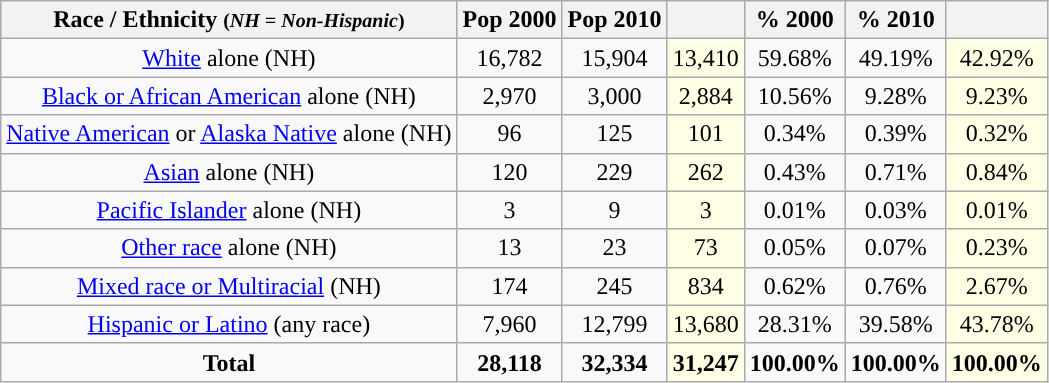<table class="wikitable" style="text-align:center;">
<tr>
<th>Race / Ethnicity <small>(<em>NH = Non-Hispanic</em>)</small></th>
<th>Pop 2000</th>
<th>Pop 2010</th>
<th></th>
<th>% 2000</th>
<th>% 2010</th>
<th></th>
</tr>
<tr>
<td><a href='#'>White</a> alone (NH)</td>
<td>16,782</td>
<td>15,904</td>
<td style='background: #ffffe6;'>13,410</td>
<td>59.68%</td>
<td>49.19%</td>
<td style='background: #ffffe6;'>42.92%</td>
</tr>
<tr>
<td><a href='#'>Black or African American</a> alone (NH)</td>
<td>2,970</td>
<td>3,000</td>
<td style='background: #ffffe6;'>2,884</td>
<td>10.56%</td>
<td>9.28%</td>
<td style='background: #ffffe6;'>9.23%</td>
</tr>
<tr>
<td><a href='#'>Native American</a> or <a href='#'>Alaska Native</a> alone (NH)</td>
<td>96</td>
<td>125</td>
<td style='background: #ffffe6;'>101</td>
<td>0.34%</td>
<td>0.39%</td>
<td style='background: #ffffe6;'>0.32%</td>
</tr>
<tr>
<td><a href='#'>Asian</a> alone (NH)</td>
<td>120</td>
<td>229</td>
<td style='background: #ffffe6;'>262</td>
<td>0.43%</td>
<td>0.71%</td>
<td style='background: #ffffe6;'>0.84%</td>
</tr>
<tr>
<td><a href='#'>Pacific Islander</a> alone (NH)</td>
<td>3</td>
<td>9</td>
<td style='background: #ffffe6;'>3</td>
<td>0.01%</td>
<td>0.03%</td>
<td style='background: #ffffe6;'>0.01%</td>
</tr>
<tr>
<td><a href='#'>Other race</a> alone (NH)</td>
<td>13</td>
<td>23</td>
<td style='background: #ffffe6;'>73</td>
<td>0.05%</td>
<td>0.07%</td>
<td style='background: #ffffe6;'>0.23%</td>
</tr>
<tr>
<td><a href='#'>Mixed race or Multiracial</a> (NH)</td>
<td>174</td>
<td>245</td>
<td style='background: #ffffe6;'>834</td>
<td>0.62%</td>
<td>0.76%</td>
<td style='background: #ffffe6;'>2.67%</td>
</tr>
<tr>
<td><a href='#'>Hispanic or Latino</a> (any race)</td>
<td>7,960</td>
<td>12,799</td>
<td style='background: #ffffe6;'>13,680</td>
<td>28.31%</td>
<td>39.58%</td>
<td style='background: #ffffe6;'>43.78%</td>
</tr>
<tr>
<td><strong>Total</strong></td>
<td><strong>28,118</strong></td>
<td><strong>32,334</strong></td>
<td style='background: #ffffe6;'><strong>31,247</strong></td>
<td><strong>100.00%</strong></td>
<td><strong>100.00%</strong></td>
<td style='background: #ffffe6;'><strong>100.00%</strong></td>
</tr>
</table>
